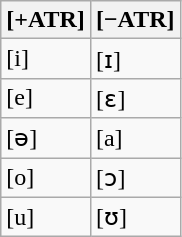<table class="wikitable">
<tr>
<th>[+ATR]</th>
<th>[−ATR]</th>
</tr>
<tr>
<td>[i]</td>
<td>[ɪ]</td>
</tr>
<tr>
<td>[e]</td>
<td>[ɛ]</td>
</tr>
<tr>
<td>[ə]</td>
<td>[a]</td>
</tr>
<tr>
<td>[o]</td>
<td>[ɔ]</td>
</tr>
<tr>
<td>[u]</td>
<td>[ʊ]</td>
</tr>
</table>
